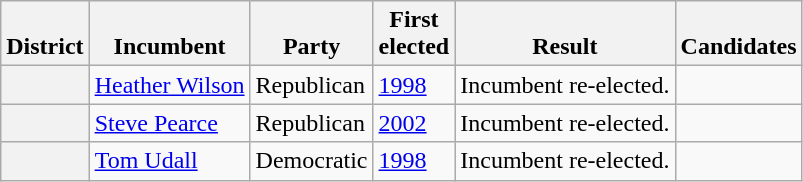<table class=wikitable>
<tr valign=bottom>
<th>District</th>
<th>Incumbent</th>
<th>Party</th>
<th>First<br>elected</th>
<th>Result</th>
<th>Candidates</th>
</tr>
<tr>
<th></th>
<td><a href='#'>Heather Wilson</a></td>
<td>Republican</td>
<td><a href='#'>1998</a></td>
<td>Incumbent re-elected.</td>
<td nowrap></td>
</tr>
<tr>
<th></th>
<td><a href='#'>Steve Pearce</a></td>
<td>Republican</td>
<td><a href='#'>2002</a></td>
<td>Incumbent re-elected.</td>
<td nowrap></td>
</tr>
<tr>
<th></th>
<td><a href='#'>Tom Udall</a></td>
<td>Democratic</td>
<td><a href='#'>1998</a></td>
<td>Incumbent re-elected.</td>
<td nowrap></td>
</tr>
</table>
